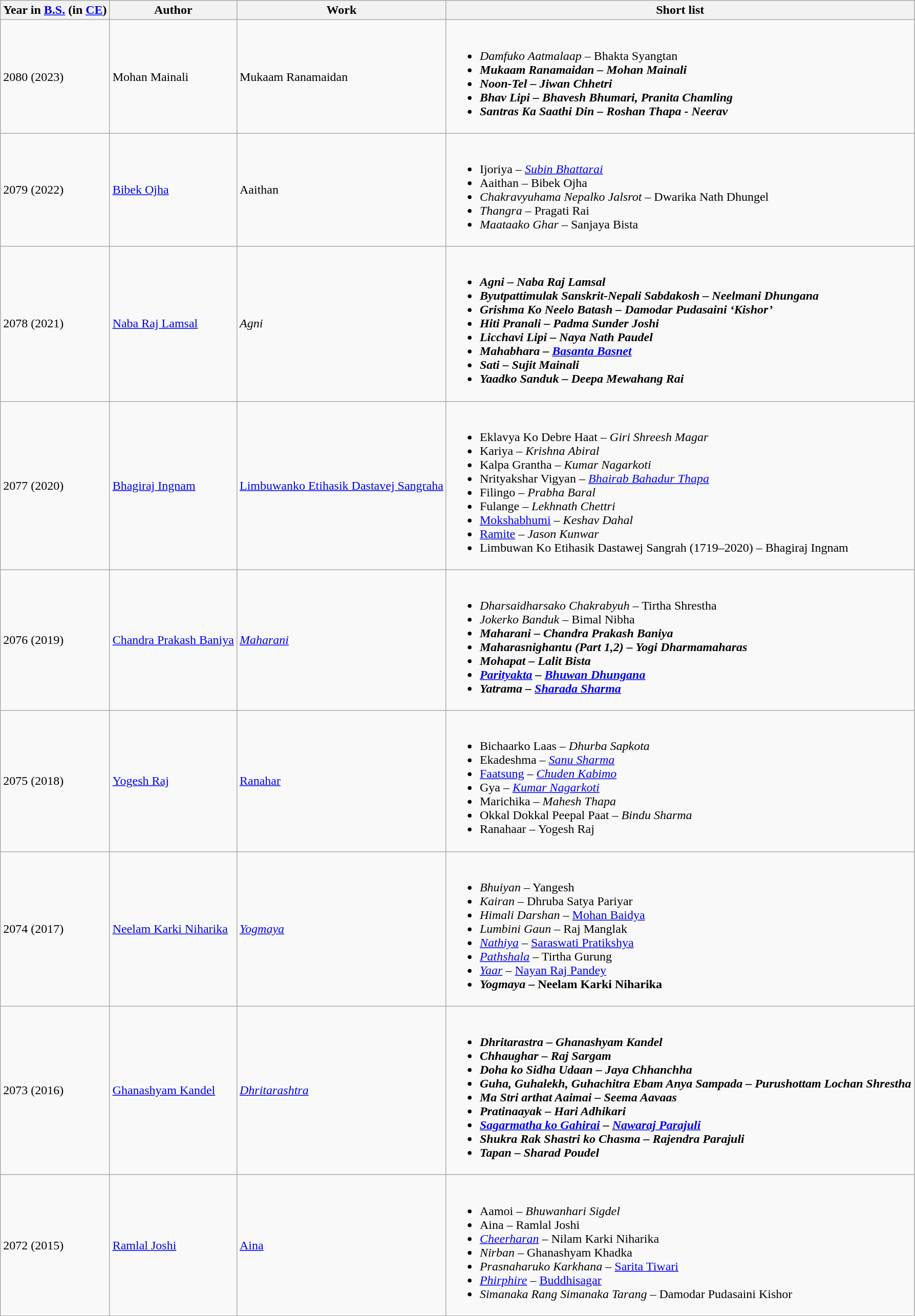<table class="wikitable sortable mw-collapsible">
<tr>
<th style="font-weight:bold;">Year in <a href='#'>B.S.</a> (in <a href='#'>CE</a>)</th>
<th style="font-weight:bold;">Author</th>
<th style="font-weight:bold;">Work</th>
<th>Short list</th>
</tr>
<tr>
<td>2080 (2023)</td>
<td>Mohan Mainali</td>
<td>Mukaam Ranamaidan</td>
<td><br><ul><li><em>Damfuko Aatmalaap</em> – Bhakta Syangtan</li><li><strong><em>Mukaam Ranamaidan<em> – Mohan Mainali<strong></li><li></em>Noon-Tel<em> – Jiwan Chhetri</li><li></em>Bhav Lipi<em> – Bhavesh Bhumari, Pranita Chamling</li><li></em>Santras Ka Saathi Din<em> – Roshan Thapa - Neerav</li></ul></td>
</tr>
<tr>
<td>2079 (2022)</td>
<td><a href='#'>Bibek Ojha</a></td>
<td>Aaithan</td>
<td><br><ul><li></em>Ijoriya<em> – <a href='#'>Subin Bhattarai</a></li><li></em></strong>Aaithan</em> – Bibek Ojha</strong></li><li><em>Chakravyuhama Nepalko Jalsrot</em> – Dwarika Nath Dhungel</li><li><em>Thangra</em> – Pragati Rai</li><li><em>Maataako Ghar</em> – Sanjaya Bista</li></ul></td>
</tr>
<tr>
<td>2078 (2021)</td>
<td><a href='#'>Naba Raj Lamsal</a></td>
<td><em>Agni</em></td>
<td><br><ul><li><strong><em>Agni<em> – Naba Raj Lamsal<strong></li><li></em>Byutpattimulak Sanskrit-Nepali Sabdakosh<em> – Neelmani Dhungana</li><li></em>Grishma Ko Neelo Batash<em> – Damodar Pudasaini ‘Kishor’</li><li></em>Hiti Pranali<em> – Padma Sunder Joshi</li><li></em>Licchavi Lipi<em> – Naya Nath Paudel</li><li></em>Mahabhara<em> – <a href='#'>Basanta Basnet</a></li><li></em>Sati<em> – Sujit Mainali</li><li></em>Yaadko Sanduk<em> – Deepa Mewahang Rai</li></ul></td>
</tr>
<tr>
<td>2077 (2020)</td>
<td><a href='#'>Bhagiraj Ingnam</a></td>
<td></em><a href='#'>Limbuwanko Etihasik Dastavej Sangraha</a><em></td>
<td><br><ul><li></em>Eklavya Ko Debre Haat<em> – Giri Shreesh Magar</li><li></em>Kariya<em> – Krishna Abiral</li><li></em>Kalpa Grantha<em> – Kumar Nagarkoti</li><li></em>Nrityakshar Vigyan<em> – <a href='#'>Bhairab Bahadur Thapa</a></li><li></em>Filingo<em> – Prabha Baral</li><li></em>Fulange<em> – Lekhnath Chettri</li><li></em><a href='#'>Mokshabhumi</a><em> – Keshav Dahal</li><li></em><a href='#'>Ramite</a><em> – Jason Kunwar</li><li></em></strong>Limbuwan Ko Etihasik Dastawej Sangrah (1719–2020)</em> – Bhagiraj Ingnam</strong></li></ul></td>
</tr>
<tr>
<td>2076 (2019)</td>
<td><a href='#'>Chandra Prakash Baniya</a></td>
<td><em><a href='#'>Maharani</a></em></td>
<td><br><ul><li><em>Dharsaidharsako Chakrabyuh</em> – Tirtha Shrestha</li><li><em>Jokerko Banduk</em> – Bimal Nibha</li><li><strong><em>Maharani<em> – Chandra Prakash Baniya<strong></li><li></em>Maharasnighantu (Part 1,2)<em> – Yogi Dharmamaharas</li><li></em>Mohapat<em> – Lalit Bista</li><li></em><a href='#'>Parityakta</a><em> – <a href='#'>Bhuwan Dhungana</a></li><li></em>Yatrama<em> – <a href='#'>Sharada Sharma</a></li></ul></td>
</tr>
<tr>
<td>2075 (2018)</td>
<td><a href='#'>Yogesh Raj</a></td>
<td></em><a href='#'>Ranahar</a><em></td>
<td><br><ul><li></em>Bichaarko Laas<em> – Dhurba Sapkota</li><li></em>Ekadeshma<em> – <a href='#'>Sanu Sharma</a></li><li></em><a href='#'>Faatsung</a><em> – <a href='#'>Chuden Kabimo</a></li><li></em>Gya<em> – <a href='#'>Kumar Nagarkoti</a></li><li></em>Marichika<em> – Mahesh Thapa</li><li></em>Okkal Dokkal Peepal Paat<em> – Bindu Sharma</li><li></em></strong>Ranahaar</em> – Yogesh Raj</strong></li></ul></td>
</tr>
<tr>
<td>2074 (2017)</td>
<td><a href='#'>Neelam Karki Niharika</a></td>
<td><a href='#'><em>Yogmaya</em></a></td>
<td><br><ul><li><em>Bhuiyan</em> – Yangesh</li><li><em>Kairan</em> – Dhruba Satya Pariyar</li><li><em>Himali Darshan</em> – <a href='#'>Mohan Baidya</a></li><li><em>Lumbini Gaun</em> – Raj Manglak</li><li><em><a href='#'>Nathiya</a></em> – <a href='#'>Saraswati Pratikshya</a></li><li><em><a href='#'>Pathshala</a></em> – Tirtha Gurung</li><li><em><a href='#'>Yaar</a></em> – <a href='#'>Nayan Raj Pandey</a></li><li><strong><em>Yogmaya</em> – Neelam Karki Niharika</strong></li></ul></td>
</tr>
<tr>
<td>2073 (2016)</td>
<td><a href='#'>Ghanashyam Kandel</a></td>
<td><a href='#'><em>Dhritarashtra</em></a></td>
<td><br><ul><li><strong><em>Dhritarastra<em> – Ghanashyam Kandel<strong></li><li></em>Chhaughar<em> – Raj Sargam</li><li></em>Doha ko Sidha Udaan<em> – Jaya Chhanchha</li><li></em>Guha, Guhalekh, Guhachitra Ebam Anya Sampada<em> – Purushottam Lochan Shrestha</li><li></em>Ma Stri arthat Aaimai<em> – Seema Aavaas</li><li></em>Pratinaayak<em> – Hari Adhikari</li><li></em><a href='#'>Sagarmatha ko Gahirai</a><em> – <a href='#'>Nawaraj Parajuli</a></li><li></em>Shukra Rak Shastri ko Chasma<em> – Rajendra Parajuli</li><li></em>Tapan<em> – Sharad Poudel</li></ul></td>
</tr>
<tr>
<td>2072 (2015)</td>
<td><a href='#'>Ramlal Joshi</a></td>
<td><a href='#'></em>Aina<em></a></td>
<td><br><ul><li></em>Aamoi<em> – Bhuwanhari Sigdel</li><li></em></strong>Aina</em> – Ramlal Joshi</strong></li><li><em><a href='#'>Cheerharan</a></em> – Nilam Karki Niharika</li><li><em>Nirban</em> – Ghanashyam Khadka</li><li><em>Prasnaharuko Karkhana</em> – <a href='#'>Sarita Tiwari</a></li><li><em><a href='#'>Phirphire</a></em> – <a href='#'>Buddhisagar</a></li><li><em>Simanaka Rang Simanaka Tarang</em> – Damodar Pudasaini Kishor</li></ul></td>
</tr>
</table>
